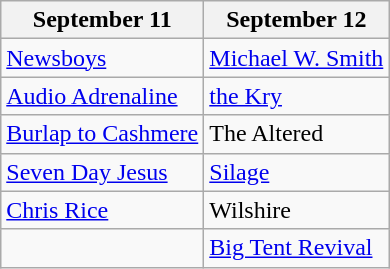<table class="wikitable">
<tr>
<th>September 11</th>
<th>September 12</th>
</tr>
<tr>
<td><a href='#'>Newsboys</a></td>
<td><a href='#'>Michael W. Smith</a></td>
</tr>
<tr>
<td><a href='#'>Audio Adrenaline</a></td>
<td><a href='#'>the Kry</a></td>
</tr>
<tr>
<td><a href='#'>Burlap to Cashmere</a></td>
<td>The Altered</td>
</tr>
<tr>
<td><a href='#'>Seven Day Jesus</a></td>
<td><a href='#'>Silage</a></td>
</tr>
<tr>
<td><a href='#'>Chris Rice</a></td>
<td>Wilshire</td>
</tr>
<tr>
<td></td>
<td><a href='#'>Big Tent Revival</a></td>
</tr>
</table>
